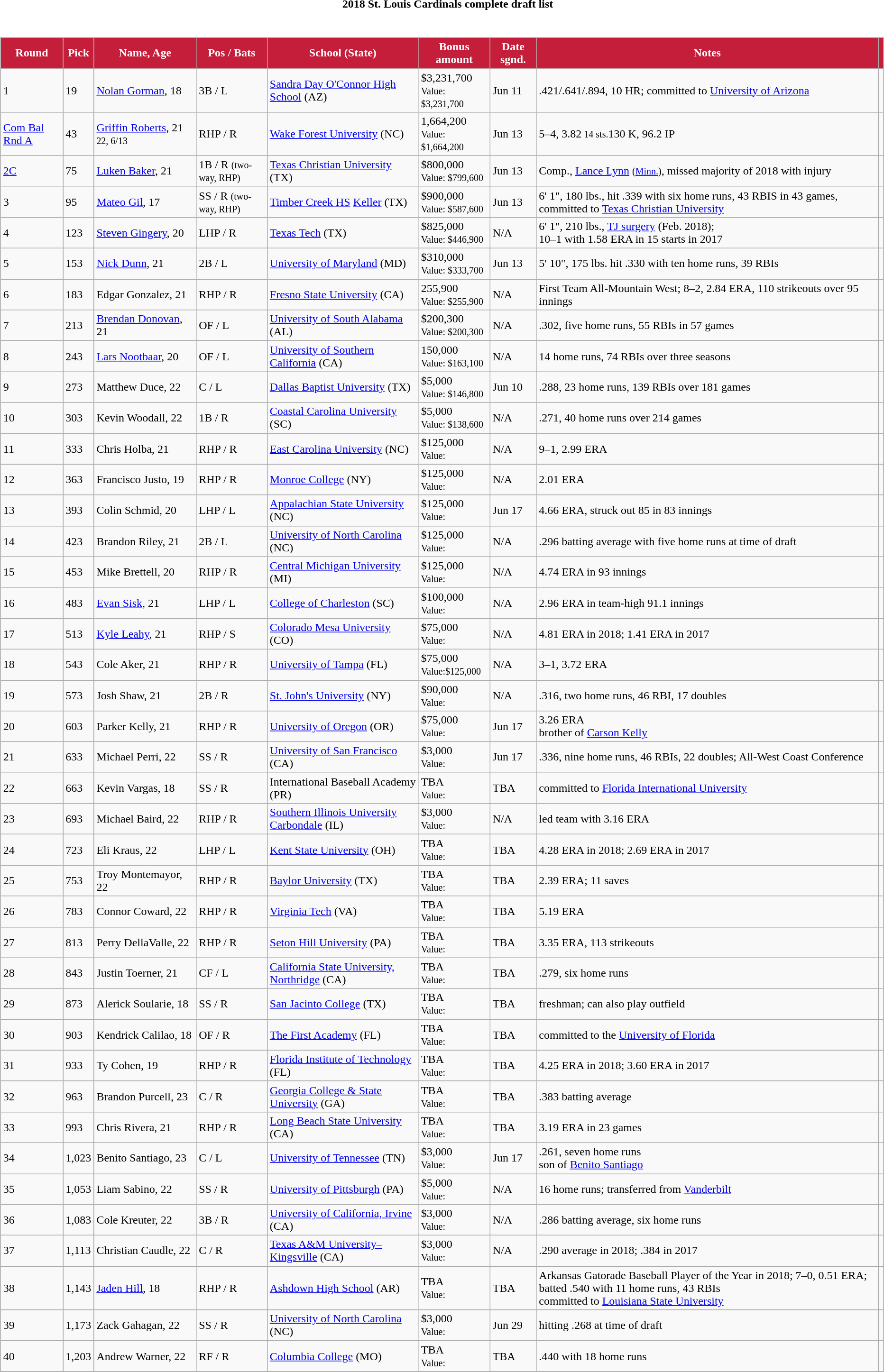<table class="toccolours collapsible" style="width:100%; background:inherit">
<tr>
<th>2018 St. Louis Cardinals complete draft list</th>
</tr>
<tr>
<td><br><table class="wikitable">
<tr>
<th style="background:#C41E3A; color:white;">Round</th>
<th style="background:#C41E3A; color:white;">Pick</th>
<th style="background:#C41E3A; color:white;">Name, Age</th>
<th style="background:#C41E3A; color:white;">Pos / Bats</th>
<th style="background:#C41E3A; color:white;">School (State)</th>
<th style="background:#C41E3A; color:white;">Bonus amount</th>
<th style="background:#C41E3A; color:white;">Date sgnd.</th>
<th style="background:#C41E3A; color:white;">Notes</th>
<th style="background:#C41E3A; color:white;"></th>
</tr>
<tr>
<td>1</td>
<td>19</td>
<td><a href='#'>Nolan Gorman</a>, 18</td>
<td>3B / L</td>
<td><a href='#'>Sandra Day O'Connor High School</a> (AZ)</td>
<td>$3,231,700<small><br>Value: $3,231,700</small></td>
<td>Jun 11</td>
<td>.421/.641/.894, 10 HR; committed to <a href='#'>University of Arizona</a></td>
<td></td>
</tr>
<tr>
<td><a href='#'>Com Bal Rnd A</a></td>
<td>43</td>
<td><a href='#'>Griffin Roberts</a>, 21 <small>22, 6/13</small></td>
<td>RHP / R</td>
<td><a href='#'>Wake Forest University</a> (NC)</td>
<td>1,664,200<small><br>Value: $1,664,200</small></td>
<td>Jun 13</td>
<td>5–4, 3.82<small> 14 sts.</small>130 K, 96.2 IP</td>
<td></td>
</tr>
<tr>
<td><a href='#'>2C</a></td>
<td>75</td>
<td><a href='#'>Luken Baker</a>, 21</td>
<td>1B / R <small>(two-way, RHP)</small></td>
<td><a href='#'>Texas Christian University</a> (TX)</td>
<td>$800,000<small><br>Value: $799,600</small></td>
<td>Jun 13</td>
<td>Comp., <a href='#'>Lance Lynn</a> <small>(<a href='#'>Minn.</a>)</small>, missed majority of 2018 with injury</td>
<td></td>
</tr>
<tr>
<td>3</td>
<td>95</td>
<td><a href='#'>Mateo Gil</a>, 17</td>
<td>SS / R <small>(two-way, RHP)</small></td>
<td><a href='#'>Timber Creek HS</a> <a href='#'>Keller</a> (TX)</td>
<td>$900,000<small><br>Value: $587,600</small></td>
<td>Jun 13</td>
<td>6' 1", 180 lbs., hit .339 with six home runs, 43 RBIS in 43 games, committed to <a href='#'>Texas Christian University</a></td>
<td></td>
</tr>
<tr>
<td>4</td>
<td>123</td>
<td><a href='#'>Steven Gingery</a>, 20</td>
<td>LHP / R</td>
<td><a href='#'>Texas Tech</a> (TX)</td>
<td>$825,000<small><br>Value: $446,900</small></td>
<td>N/A</td>
<td>6' 1", 210 lbs., <a href='#'>TJ surgery</a> (Feb. 2018); <br> 10–1 with 1.58 ERA in 15 starts in 2017</td>
<td></td>
</tr>
<tr>
<td>5</td>
<td>153</td>
<td><a href='#'>Nick Dunn</a>, 21</td>
<td>2B / L</td>
<td><a href='#'>University of Maryland</a> (MD)</td>
<td>$310,000<small><br>Value: $333,700</small></td>
<td>Jun 13</td>
<td>5' 10", 175 lbs. hit .330 with ten home runs, 39 RBIs</td>
<td></td>
</tr>
<tr>
<td>6</td>
<td>183</td>
<td>Edgar Gonzalez, 21</td>
<td>RHP / R</td>
<td><a href='#'>Fresno State University</a> (CA)</td>
<td>255,900<small><br>Value: $255,900</small></td>
<td>N/A</td>
<td>First Team All-Mountain West; 8–2, 2.84 ERA, 110 strikeouts over 95 innings</td>
<td></td>
</tr>
<tr>
<td>7</td>
<td>213</td>
<td><a href='#'>Brendan Donovan</a>, 21</td>
<td>OF / L</td>
<td><a href='#'>University of South Alabama</a> (AL)</td>
<td>$200,300<small><br>Value: $200,300</small></td>
<td>N/A</td>
<td>.302, five home runs, 55 RBIs in 57 games</td>
<td></td>
</tr>
<tr>
<td>8</td>
<td>243</td>
<td><a href='#'>Lars Nootbaar</a>, 20</td>
<td>OF / L</td>
<td><a href='#'>University of Southern California</a> (CA)</td>
<td>150,000<small><br>Value: $163,100</small></td>
<td>N/A</td>
<td>14 home runs, 74 RBIs over three seasons</td>
<td></td>
</tr>
<tr>
<td>9</td>
<td>273</td>
<td>Matthew Duce, 22</td>
<td>C / L</td>
<td><a href='#'>Dallas Baptist University</a> (TX)</td>
<td>$5,000<small><br>Value: $146,800</small></td>
<td>Jun 10</td>
<td>.288, 23 home runs, 139 RBIs over 181 games</td>
<td></td>
</tr>
<tr>
<td>10</td>
<td>303</td>
<td>Kevin Woodall, 22</td>
<td>1B / R</td>
<td><a href='#'>Coastal Carolina University</a> (SC)</td>
<td>$5,000<small><br>Value: $138,600</small></td>
<td>N/A</td>
<td>.271, 40 home runs over 214 games</td>
<td></td>
</tr>
<tr>
<td>11</td>
<td>333</td>
<td>Chris Holba, 21</td>
<td>RHP / R</td>
<td><a href='#'>East Carolina University</a> (NC)</td>
<td>$125,000<small><br>Value: </small></td>
<td>N/A</td>
<td>9–1, 2.99 ERA</td>
<td></td>
</tr>
<tr>
<td>12</td>
<td>363</td>
<td>Francisco Justo, 19</td>
<td>RHP / R</td>
<td><a href='#'>Monroe College</a> (NY)</td>
<td>$125,000<small><br>Value: </small></td>
<td>N/A</td>
<td>2.01 ERA</td>
<td></td>
</tr>
<tr>
<td>13</td>
<td>393</td>
<td>Colin Schmid, 20</td>
<td>LHP / L</td>
<td><a href='#'>Appalachian State University</a> (NC)</td>
<td>$125,000<small><br>Value: </small></td>
<td>Jun 17</td>
<td>4.66 ERA, struck out 85 in 83 innings</td>
<td></td>
</tr>
<tr>
<td>14</td>
<td>423</td>
<td>Brandon Riley, 21</td>
<td>2B / L</td>
<td><a href='#'>University of North Carolina</a> (NC)</td>
<td>$125,000<small><br>Value: </small></td>
<td>N/A</td>
<td>.296 batting average with five home runs at time of draft</td>
<td></td>
</tr>
<tr>
<td>15</td>
<td>453</td>
<td>Mike Brettell, 20</td>
<td>RHP / R</td>
<td><a href='#'>Central Michigan University</a> (MI)</td>
<td>$125,000<small><br>Value: </small></td>
<td>N/A</td>
<td>4.74 ERA in 93 innings</td>
<td></td>
</tr>
<tr>
<td>16</td>
<td>483</td>
<td><a href='#'>Evan Sisk</a>, 21</td>
<td>LHP / L</td>
<td><a href='#'>College of Charleston</a> (SC)</td>
<td>$100,000<small><br>Value: </small></td>
<td>N/A</td>
<td>2.96 ERA in team-high 91.1 innings</td>
<td></td>
</tr>
<tr>
<td>17</td>
<td>513</td>
<td><a href='#'>Kyle Leahy</a>, 21</td>
<td>RHP / S</td>
<td><a href='#'>Colorado Mesa University</a> (CO)</td>
<td>$75,000<small><br>Value: </small></td>
<td>N/A</td>
<td>4.81 ERA in 2018; 1.41 ERA in 2017</td>
<td></td>
</tr>
<tr>
<td>18</td>
<td>543</td>
<td>Cole Aker, 21</td>
<td>RHP / R</td>
<td><a href='#'>University of Tampa</a> (FL)</td>
<td>$75,000<small><br>Value:$125,000</small></td>
<td>N/A</td>
<td>3–1, 3.72 ERA</td>
<td></td>
</tr>
<tr>
<td>19</td>
<td>573</td>
<td>Josh Shaw, 21</td>
<td>2B / R</td>
<td><a href='#'>St. John's University</a> (NY)</td>
<td>$90,000<small><br>Value: </small></td>
<td>N/A</td>
<td>.316, two home runs, 46 RBI, 17 doubles</td>
<td></td>
</tr>
<tr>
<td>20</td>
<td>603</td>
<td>Parker Kelly, 21</td>
<td>RHP / R</td>
<td><a href='#'>University of Oregon</a> (OR)</td>
<td>$75,000<small><br>Value: </small></td>
<td>Jun 17</td>
<td>3.26 ERA<br>brother of <a href='#'>Carson Kelly</a></td>
<td></td>
</tr>
<tr>
<td>21</td>
<td>633</td>
<td>Michael Perri, 22</td>
<td>SS / R</td>
<td><a href='#'>University of San Francisco</a> (CA)</td>
<td>$3,000<small><br>Value: </small></td>
<td>Jun 17</td>
<td>.336, nine home runs, 46 RBIs, 22 doubles; All-West Coast Conference</td>
<td></td>
</tr>
<tr>
<td>22</td>
<td>663</td>
<td>Kevin Vargas, 18</td>
<td>SS / R</td>
<td>International Baseball Academy (PR)</td>
<td>TBA<small><br>Value: </small></td>
<td>TBA</td>
<td>committed to <a href='#'>Florida International University</a></td>
<td></td>
</tr>
<tr>
<td>23</td>
<td>693</td>
<td>Michael Baird, 22</td>
<td>RHP / R</td>
<td><a href='#'>Southern Illinois University Carbondale</a> (IL)</td>
<td>$3,000<small><br>Value: </small></td>
<td>N/A</td>
<td>led team with 3.16 ERA</td>
<td></td>
</tr>
<tr>
<td>24</td>
<td>723</td>
<td>Eli Kraus, 22</td>
<td>LHP / L</td>
<td><a href='#'>Kent State University</a> (OH)</td>
<td>TBA<small><br>Value: </small></td>
<td>TBA</td>
<td>4.28 ERA in 2018; 2.69 ERA in 2017</td>
<td></td>
</tr>
<tr>
<td>25</td>
<td>753</td>
<td>Troy Montemayor, 22</td>
<td>RHP / R</td>
<td><a href='#'>Baylor University</a> (TX)</td>
<td>TBA<small><br>Value: </small></td>
<td>TBA</td>
<td>2.39 ERA; 11 saves</td>
<td></td>
</tr>
<tr>
<td>26</td>
<td>783</td>
<td>Connor Coward, 22</td>
<td>RHP / R</td>
<td><a href='#'>Virginia Tech</a> (VA)</td>
<td>TBA<small><br>Value: </small></td>
<td>TBA</td>
<td>5.19 ERA</td>
<td></td>
</tr>
<tr>
<td>27</td>
<td>813</td>
<td>Perry DellaValle, 22</td>
<td>RHP / R</td>
<td><a href='#'>Seton Hill University</a> (PA)</td>
<td>TBA<small><br>Value: </small></td>
<td>TBA</td>
<td>3.35 ERA, 113 strikeouts</td>
<td></td>
</tr>
<tr>
<td>28</td>
<td>843</td>
<td>Justin Toerner, 21</td>
<td>CF / L</td>
<td><a href='#'>California State University, Northridge</a> (CA)</td>
<td>TBA<small><br>Value: </small></td>
<td>TBA</td>
<td>.279, six home runs</td>
<td></td>
</tr>
<tr>
<td>29</td>
<td>873</td>
<td>Alerick Soularie, 18</td>
<td>SS / R</td>
<td><a href='#'>San Jacinto College</a> (TX)</td>
<td>TBA<small><br>Value: </small></td>
<td>TBA</td>
<td>freshman; can also play outfield</td>
<td></td>
</tr>
<tr>
<td>30</td>
<td>903</td>
<td>Kendrick Calilao, 18</td>
<td>OF / R</td>
<td><a href='#'>The First Academy</a> (FL)</td>
<td>TBA<small><br>Value: </small></td>
<td>TBA</td>
<td>committed to the <a href='#'>University of Florida</a></td>
<td></td>
</tr>
<tr>
<td>31</td>
<td>933</td>
<td>Ty Cohen, 19</td>
<td>RHP / R</td>
<td><a href='#'>Florida Institute of Technology</a> (FL)</td>
<td>TBA<small><br>Value: </small></td>
<td>TBA</td>
<td>4.25 ERA in 2018; 3.60 ERA in 2017</td>
<td></td>
</tr>
<tr>
<td>32</td>
<td>963</td>
<td>Brandon Purcell, 23</td>
<td>C / R</td>
<td><a href='#'>Georgia College & State University</a> (GA)</td>
<td>TBA<small><br>Value: </small></td>
<td>TBA</td>
<td>.383 batting average</td>
<td></td>
</tr>
<tr>
<td>33</td>
<td>993</td>
<td>Chris Rivera, 21</td>
<td>RHP / R</td>
<td><a href='#'>Long Beach State University</a> (CA)</td>
<td>TBA<small><br>Value: </small></td>
<td>TBA</td>
<td>3.19 ERA in 23 games</td>
<td></td>
</tr>
<tr>
<td>34</td>
<td>1,023</td>
<td>Benito Santiago, 23</td>
<td>C / L</td>
<td><a href='#'>University of Tennessee</a> (TN)</td>
<td>$3,000<small><br>Value: </small></td>
<td>Jun 17</td>
<td>.261, seven home runs<br> son of <a href='#'>Benito Santiago</a></td>
<td></td>
</tr>
<tr>
<td>35</td>
<td>1,053</td>
<td>Liam Sabino, 22</td>
<td>SS / R</td>
<td><a href='#'>University of Pittsburgh</a> (PA)</td>
<td>$5,000<small><br>Value: </small></td>
<td>N/A</td>
<td>16 home runs; transferred from <a href='#'>Vanderbilt</a></td>
<td></td>
</tr>
<tr>
<td>36</td>
<td>1,083</td>
<td>Cole Kreuter, 22</td>
<td>3B / R</td>
<td><a href='#'>University of California, Irvine</a> (CA)</td>
<td>$3,000<small><br>Value: </small></td>
<td>N/A</td>
<td>.286 batting average, six home runs</td>
<td></td>
</tr>
<tr>
<td>37</td>
<td>1,113</td>
<td>Christian Caudle, 22</td>
<td>C / R</td>
<td><a href='#'>Texas A&M University–Kingsville</a> (CA)</td>
<td>$3,000<small><br>Value: </small></td>
<td>N/A</td>
<td>.290 average in 2018; .384 in 2017</td>
<td></td>
</tr>
<tr>
<td>38</td>
<td>1,143</td>
<td><a href='#'>Jaden Hill</a>, 18</td>
<td>RHP / R</td>
<td><a href='#'>Ashdown High School</a> (AR)</td>
<td>TBA<small><br>Value: </small></td>
<td>TBA</td>
<td>Arkansas Gatorade Baseball Player of the Year in 2018; 7–0, 0.51 ERA; batted .540 with 11 home runs, 43 RBIs<br> committed to <a href='#'>Louisiana State University</a></td>
<td></td>
</tr>
<tr>
<td>39</td>
<td>1,173</td>
<td>Zack Gahagan, 22</td>
<td>SS / R</td>
<td><a href='#'>University of North Carolina</a> (NC)</td>
<td>$3,000<small><br>Value: </small></td>
<td>Jun 29</td>
<td>hitting .268 at time of draft</td>
<td></td>
</tr>
<tr>
<td>40</td>
<td>1,203</td>
<td>Andrew Warner, 22</td>
<td>RF / R</td>
<td><a href='#'>Columbia College</a> (MO)</td>
<td>TBA<small><br>Value: </small></td>
<td>TBA</td>
<td>.440 with 18 home runs</td>
<td></td>
</tr>
<tr>
</tr>
</table>
</td>
</tr>
</table>
